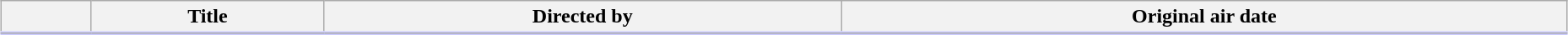<table class="wikitable" style="width:98%; margin:auto; background:#FFF;">
<tr style="border-bottom: 3px solid #CCF;">
<th style="width:4em;"></th>
<th>Title</th>
<th>Directed by</th>
<th>Original air date</th>
</tr>
<tr>
</tr>
</table>
